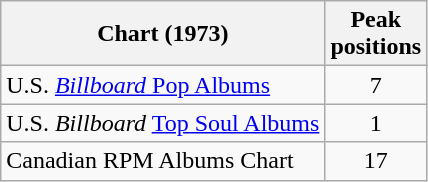<table class="wikitable">
<tr>
<th align="left">Chart (1973)</th>
<th style="text-align:center;">Peak<br>positions</th>
</tr>
<tr>
<td align="left">U.S. <a href='#'><em>Billboard</em> Pop Albums</a></td>
<td style="text-align:center;">7</td>
</tr>
<tr>
<td align="left">U.S. <em>Billboard</em> <a href='#'>Top Soul Albums</a></td>
<td style="text-align:center;">1</td>
</tr>
<tr>
<td>Canadian RPM Albums Chart</td>
<td style="text-align:center;">17</td>
</tr>
</table>
